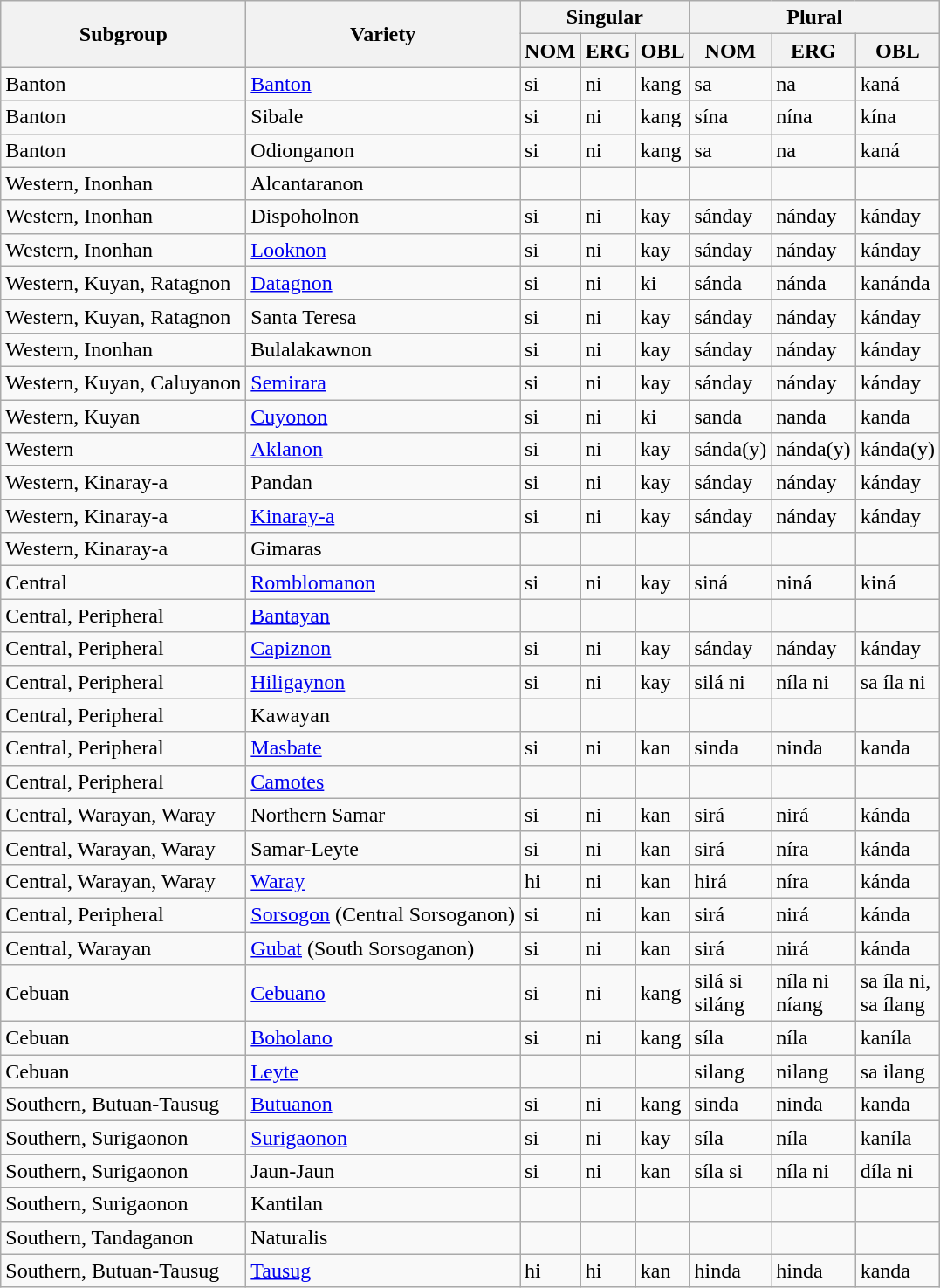<table class="wikitable sortable">
<tr>
<th rowspan="2">Subgroup</th>
<th rowspan="2">Variety</th>
<th colspan="3">Singular</th>
<th colspan="3">Plural</th>
</tr>
<tr>
<th>NOM</th>
<th>ERG</th>
<th>OBL</th>
<th>NOM</th>
<th>ERG</th>
<th>OBL</th>
</tr>
<tr>
<td>Banton</td>
<td><a href='#'>Banton</a></td>
<td>si</td>
<td>ni</td>
<td>kang</td>
<td>sa</td>
<td>na</td>
<td>kaná</td>
</tr>
<tr>
<td>Banton</td>
<td>Sibale</td>
<td>si</td>
<td>ni</td>
<td>kang</td>
<td>sína</td>
<td>nína</td>
<td>kína</td>
</tr>
<tr>
<td>Banton</td>
<td>Odionganon</td>
<td>si</td>
<td>ni</td>
<td>kang</td>
<td>sa</td>
<td>na</td>
<td>kaná</td>
</tr>
<tr>
<td>Western, Inonhan</td>
<td>Alcantaranon</td>
<td></td>
<td></td>
<td></td>
<td></td>
<td></td>
<td></td>
</tr>
<tr>
<td>Western, Inonhan</td>
<td>Dispoholnon</td>
<td>si</td>
<td>ni</td>
<td>kay</td>
<td>sánday</td>
<td>nánday</td>
<td>kánday</td>
</tr>
<tr>
<td>Western, Inonhan</td>
<td><a href='#'>Looknon</a></td>
<td>si</td>
<td>ni</td>
<td>kay</td>
<td>sánday</td>
<td>nánday</td>
<td>kánday</td>
</tr>
<tr>
<td>Western, Kuyan, Ratagnon</td>
<td><a href='#'>Datagnon</a></td>
<td>si</td>
<td>ni</td>
<td>ki</td>
<td>sánda</td>
<td>nánda</td>
<td>kanánda</td>
</tr>
<tr>
<td>Western, Kuyan, Ratagnon</td>
<td>Santa Teresa</td>
<td>si</td>
<td>ni</td>
<td>kay</td>
<td>sánday</td>
<td>nánday</td>
<td>kánday</td>
</tr>
<tr>
<td>Western, Inonhan</td>
<td>Bulalakawnon</td>
<td>si</td>
<td>ni</td>
<td>kay</td>
<td>sánday</td>
<td>nánday</td>
<td>kánday</td>
</tr>
<tr>
<td>Western, Kuyan, Caluyanon</td>
<td><a href='#'>Semirara</a></td>
<td>si</td>
<td>ni</td>
<td>kay</td>
<td>sánday</td>
<td>nánday</td>
<td>kánday</td>
</tr>
<tr>
<td>Western, Kuyan</td>
<td><a href='#'>Cuyonon</a></td>
<td>si</td>
<td>ni</td>
<td>ki</td>
<td>sanda</td>
<td>nanda</td>
<td>kanda</td>
</tr>
<tr>
<td>Western</td>
<td><a href='#'>Aklanon</a></td>
<td>si</td>
<td>ni</td>
<td>kay</td>
<td>sánda(y)</td>
<td>nánda(y)</td>
<td>kánda(y)</td>
</tr>
<tr>
<td>Western, Kinaray-a</td>
<td>Pandan</td>
<td>si</td>
<td>ni</td>
<td>kay</td>
<td>sánday</td>
<td>nánday</td>
<td>kánday</td>
</tr>
<tr>
<td>Western, Kinaray-a</td>
<td><a href='#'>Kinaray-a</a></td>
<td>si</td>
<td>ni</td>
<td>kay</td>
<td>sánday</td>
<td>nánday</td>
<td>kánday</td>
</tr>
<tr>
<td>Western, Kinaray-a</td>
<td>Gimaras</td>
<td></td>
<td></td>
<td></td>
<td></td>
<td></td>
<td></td>
</tr>
<tr>
<td>Central</td>
<td><a href='#'>Romblomanon</a></td>
<td>si</td>
<td>ni</td>
<td>kay</td>
<td>siná</td>
<td>niná</td>
<td>kiná</td>
</tr>
<tr>
<td>Central, Peripheral</td>
<td><a href='#'>Bantayan</a></td>
<td></td>
<td></td>
<td></td>
<td></td>
<td></td>
<td></td>
</tr>
<tr>
<td>Central, Peripheral</td>
<td><a href='#'>Capiznon</a></td>
<td>si</td>
<td>ni</td>
<td>kay</td>
<td>sánday</td>
<td>nánday</td>
<td>kánday</td>
</tr>
<tr>
<td>Central, Peripheral</td>
<td><a href='#'>Hiligaynon</a></td>
<td>si</td>
<td>ni</td>
<td>kay</td>
<td>silá ni</td>
<td>níla ni</td>
<td>sa íla ni</td>
</tr>
<tr>
<td>Central, Peripheral</td>
<td>Kawayan</td>
<td></td>
<td></td>
<td></td>
<td></td>
<td></td>
<td></td>
</tr>
<tr>
<td>Central, Peripheral</td>
<td><a href='#'>Masbate</a></td>
<td>si</td>
<td>ni</td>
<td>kan</td>
<td>sinda</td>
<td>ninda</td>
<td>kanda</td>
</tr>
<tr>
<td>Central, Peripheral</td>
<td><a href='#'>Camotes</a></td>
<td></td>
<td></td>
<td></td>
<td></td>
<td></td>
<td></td>
</tr>
<tr>
<td>Central, Warayan, Waray</td>
<td>Northern Samar</td>
<td>si</td>
<td>ni</td>
<td>kan</td>
<td>sirá</td>
<td>nirá</td>
<td>kánda</td>
</tr>
<tr>
<td>Central, Warayan, Waray</td>
<td>Samar-Leyte</td>
<td>si</td>
<td>ni</td>
<td>kan</td>
<td>sirá</td>
<td>níra</td>
<td>kánda</td>
</tr>
<tr>
<td>Central, Warayan, Waray</td>
<td><a href='#'>Waray</a></td>
<td>hi</td>
<td>ni</td>
<td>kan</td>
<td>hirá</td>
<td>níra</td>
<td>kánda</td>
</tr>
<tr>
<td>Central, Peripheral</td>
<td><a href='#'>Sorsogon</a> (Central Sorsoganon)</td>
<td>si</td>
<td>ni</td>
<td>kan</td>
<td>sirá</td>
<td>nirá</td>
<td>kánda</td>
</tr>
<tr>
<td>Central, Warayan</td>
<td><a href='#'>Gubat</a> (South Sorsoganon)</td>
<td>si</td>
<td>ni</td>
<td>kan</td>
<td>sirá</td>
<td>nirá</td>
<td>kánda</td>
</tr>
<tr>
<td>Cebuan</td>
<td><a href='#'>Cebuano</a></td>
<td>si</td>
<td>ni</td>
<td>kang</td>
<td>silá si<br>siláng</td>
<td>níla ni<br>níang</td>
<td>sa íla ni,<br>sa ílang</td>
</tr>
<tr>
<td>Cebuan</td>
<td><a href='#'>Boholano</a></td>
<td>si</td>
<td>ni</td>
<td>kang</td>
<td>síla</td>
<td>níla</td>
<td>kaníla</td>
</tr>
<tr>
<td>Cebuan</td>
<td><a href='#'>Leyte</a></td>
<td></td>
<td></td>
<td></td>
<td>silang</td>
<td>nilang</td>
<td>sa ilang</td>
</tr>
<tr>
<td>Southern, Butuan-Tausug</td>
<td><a href='#'>Butuanon</a></td>
<td>si</td>
<td>ni</td>
<td>kang</td>
<td>sinda</td>
<td>ninda</td>
<td>kanda</td>
</tr>
<tr>
<td>Southern, Surigaonon</td>
<td><a href='#'>Surigaonon</a></td>
<td>si</td>
<td>ni</td>
<td>kay</td>
<td>síla</td>
<td>níla</td>
<td>kaníla</td>
</tr>
<tr>
<td>Southern, Surigaonon</td>
<td>Jaun-Jaun</td>
<td>si</td>
<td>ni</td>
<td>kan</td>
<td>síla si</td>
<td>níla ni</td>
<td>díla ni</td>
</tr>
<tr>
<td>Southern, Surigaonon</td>
<td>Kantilan</td>
<td></td>
<td></td>
<td></td>
<td></td>
<td></td>
<td></td>
</tr>
<tr>
<td>Southern, Tandaganon</td>
<td>Naturalis</td>
<td></td>
<td></td>
<td></td>
<td></td>
<td></td>
<td></td>
</tr>
<tr>
<td>Southern, Butuan-Tausug</td>
<td><a href='#'>Tausug</a></td>
<td>hi</td>
<td>hi</td>
<td>kan</td>
<td>hinda</td>
<td>hinda</td>
<td>kanda</td>
</tr>
</table>
